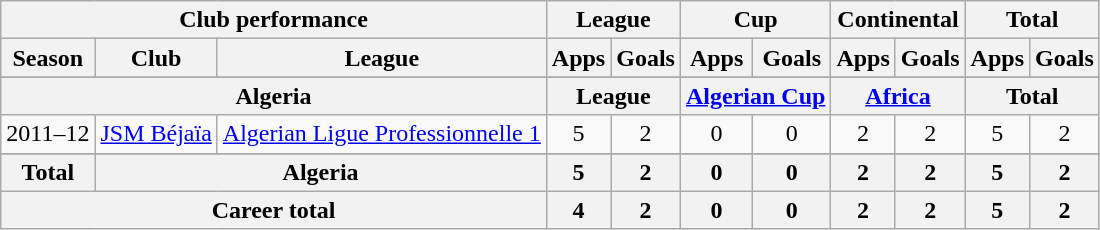<table class="wikitable" style="text-align:center">
<tr>
<th colspan=3>Club performance</th>
<th colspan=2>League</th>
<th colspan=2>Cup</th>
<th colspan=2>Continental</th>
<th colspan=2>Total</th>
</tr>
<tr>
<th>Season</th>
<th>Club</th>
<th>League</th>
<th>Apps</th>
<th>Goals</th>
<th>Apps</th>
<th>Goals</th>
<th>Apps</th>
<th>Goals</th>
<th>Apps</th>
<th>Goals</th>
</tr>
<tr>
</tr>
<tr>
<th colspan=3>Algeria</th>
<th colspan=2>League</th>
<th colspan=2><a href='#'>Algerian Cup</a></th>
<th colspan=2><a href='#'>Africa</a></th>
<th colspan=2>Total</th>
</tr>
<tr>
<td>2011–12</td>
<td rowspan="1"><a href='#'>JSM Béjaïa</a></td>
<td rowspan="1"><a href='#'>Algerian Ligue Professionnelle 1</a></td>
<td>5</td>
<td>2</td>
<td>0</td>
<td>0</td>
<td>2</td>
<td>2</td>
<td>5</td>
<td>2</td>
</tr>
<tr>
</tr>
<tr>
<th rowspan=1>Total</th>
<th colspan=2>Algeria</th>
<th>5</th>
<th>2</th>
<th>0</th>
<th>0</th>
<th>2</th>
<th>2</th>
<th>5</th>
<th>2</th>
</tr>
<tr>
<th colspan=3>Career total</th>
<th>4</th>
<th>2</th>
<th>0</th>
<th>0</th>
<th>2</th>
<th>2</th>
<th>5</th>
<th>2</th>
</tr>
</table>
